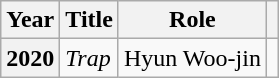<table class="wikitable  plainrowheaders">
<tr>
<th scope="col">Year</th>
<th scope="col">Title</th>
<th scope="col">Role</th>
<th scope="col" class="unsortable"></th>
</tr>
<tr>
<th scope="row">2020</th>
<td><em>Trap</em></td>
<td>Hyun Woo-jin</td>
<td></td>
</tr>
</table>
